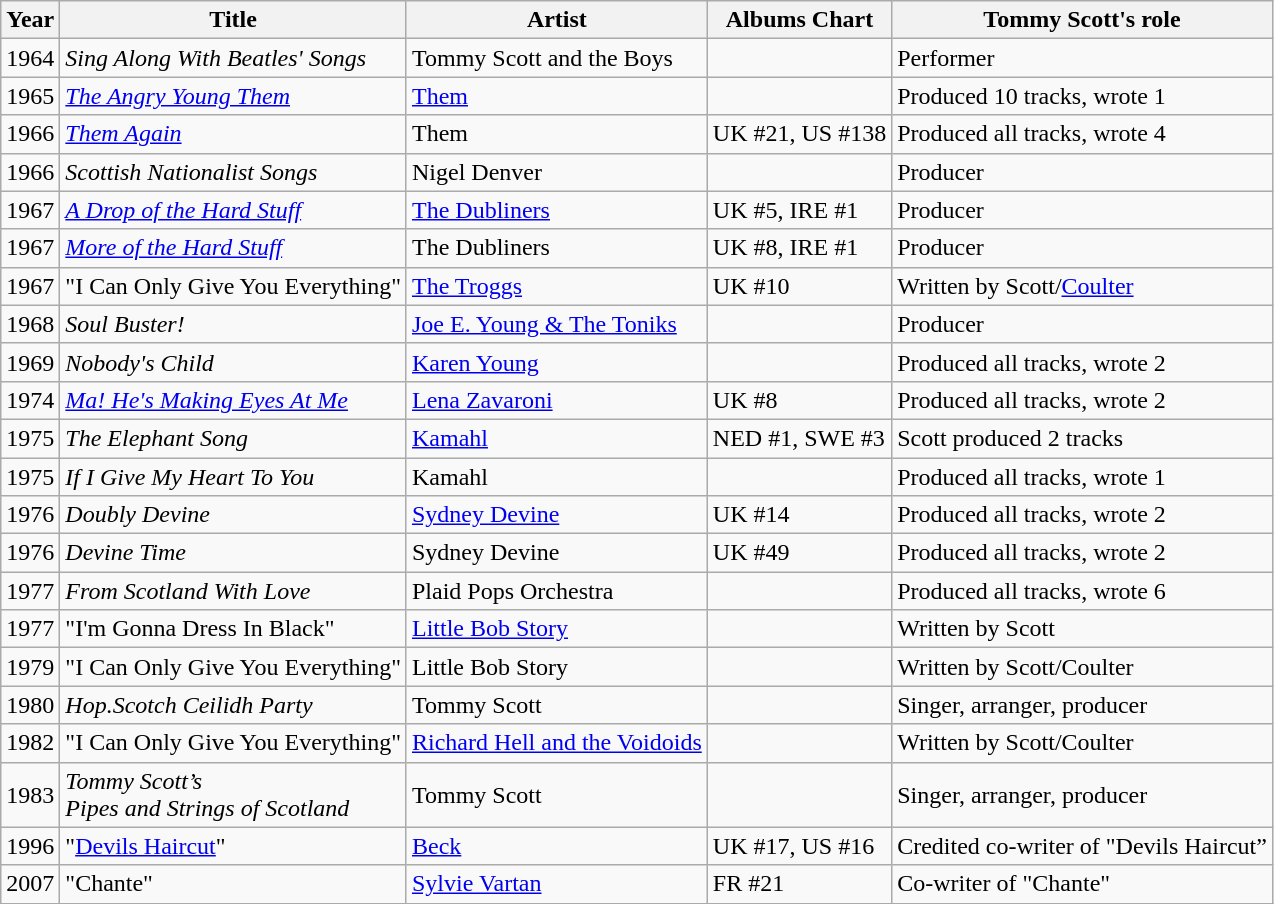<table class="wikitable">
<tr>
<th>Year</th>
<th>Title</th>
<th>Artist</th>
<th>Albums Chart</th>
<th>Tommy Scott's role</th>
</tr>
<tr>
<td>1964</td>
<td><em>Sing Along With Beatles' Songs</em></td>
<td>Tommy Scott and the Boys</td>
<td></td>
<td>Performer</td>
</tr>
<tr>
<td>1965</td>
<td><em><a href='#'>The Angry Young Them</a></em></td>
<td><a href='#'>Them</a></td>
<td></td>
<td>Produced 10 tracks, wrote 1</td>
</tr>
<tr>
<td>1966</td>
<td><em><a href='#'>Them Again</a></em></td>
<td>Them</td>
<td>UK #21, US #138</td>
<td>Produced all tracks, wrote 4</td>
</tr>
<tr>
<td>1966</td>
<td><em>Scottish Nationalist Songs</em></td>
<td>Nigel Denver</td>
<td></td>
<td>Producer</td>
</tr>
<tr>
<td>1967</td>
<td><em><a href='#'>A Drop of the Hard Stuff</a></em></td>
<td><a href='#'>The Dubliners</a></td>
<td>UK #5, IRE #1</td>
<td>Producer</td>
</tr>
<tr>
<td>1967</td>
<td><em><a href='#'>More of the Hard Stuff</a></em></td>
<td>The Dubliners</td>
<td>UK #8, IRE #1</td>
<td>Producer</td>
</tr>
<tr>
<td>1967</td>
<td>"I Can Only Give You Everything"<br></td>
<td><a href='#'>The Troggs</a></td>
<td>UK #10</td>
<td>Written by Scott/<a href='#'>Coulter</a></td>
</tr>
<tr>
<td>1968</td>
<td><em>Soul Buster!</em></td>
<td><a href='#'>Joe E. Young & The Toniks</a></td>
<td></td>
<td>Producer</td>
</tr>
<tr>
<td>1969</td>
<td><em>Nobody's Child</em></td>
<td><a href='#'>Karen Young</a></td>
<td></td>
<td>Produced all tracks, wrote 2</td>
</tr>
<tr>
<td>1974</td>
<td><em><a href='#'>Ma! He's Making Eyes At Me</a></em></td>
<td><a href='#'>Lena Zavaroni</a></td>
<td>UK #8</td>
<td>Produced all tracks, wrote 2</td>
</tr>
<tr>
<td>1975</td>
<td><em>The Elephant Song</em></td>
<td><a href='#'>Kamahl</a></td>
<td>NED #1, SWE #3</td>
<td>Scott produced 2 tracks</td>
</tr>
<tr>
<td>1975</td>
<td><em>If I Give My Heart To You</em><br></td>
<td>Kamahl</td>
<td></td>
<td>Produced all tracks, wrote 1</td>
</tr>
<tr>
<td>1976</td>
<td><em>Doubly Devine</em></td>
<td><a href='#'>Sydney Devine</a></td>
<td>UK #14</td>
<td>Produced all tracks, wrote 2</td>
</tr>
<tr>
<td>1976</td>
<td><em>Devine Time</em></td>
<td>Sydney Devine</td>
<td>UK #49</td>
<td>Produced all tracks, wrote 2</td>
</tr>
<tr>
<td>1977</td>
<td><em>From Scotland With Love</em></td>
<td>Plaid Pops Orchestra</td>
<td></td>
<td>Produced all tracks, wrote 6<br></td>
</tr>
<tr>
<td>1977</td>
<td>"I'm Gonna Dress In Black"<br></td>
<td><a href='#'>Little Bob Story</a></td>
<td></td>
<td>Written by Scott</td>
</tr>
<tr>
<td>1979</td>
<td>"I Can Only Give You Everything"<br></td>
<td>Little Bob Story</td>
<td></td>
<td>Written by Scott/Coulter</td>
</tr>
<tr>
<td>1980</td>
<td><em>Hop.Scotch Ceilidh Party</em></td>
<td>Tommy Scott</td>
<td></td>
<td>Singer, arranger, producer</td>
</tr>
<tr>
<td>1982</td>
<td>"I Can Only Give You Everything"<br></td>
<td><a href='#'>Richard Hell and the Voidoids</a></td>
<td></td>
<td>Written by Scott/Coulter</td>
</tr>
<tr>
<td>1983</td>
<td><em>Tommy Scott’s<br>Pipes and Strings of Scotland</em></td>
<td>Tommy Scott</td>
<td></td>
<td>Singer, arranger, producer</td>
</tr>
<tr>
<td>1996</td>
<td>"<a href='#'>Devils Haircut</a>"<br></td>
<td><a href='#'>Beck</a></td>
<td>UK #17, US #16</td>
<td>Credited co-writer of "Devils Haircut”</td>
</tr>
<tr>
<td>2007</td>
<td>"Chante"<br></td>
<td><a href='#'>Sylvie Vartan</a></td>
<td>FR #21</td>
<td>Co-writer of "Chante"<br></td>
</tr>
<tr>
</tr>
</table>
